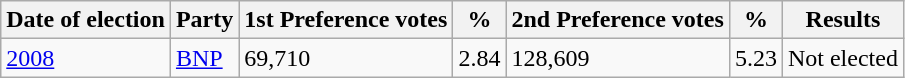<table class="wikitable">
<tr>
<th>Date of election</th>
<th>Party</th>
<th>1st Preference votes</th>
<th>%</th>
<th>2nd Preference votes</th>
<th>%</th>
<th>Results</th>
</tr>
<tr>
<td><a href='#'>2008</a></td>
<td><a href='#'>BNP</a></td>
<td>69,710</td>
<td>2.84</td>
<td>128,609</td>
<td>5.23</td>
<td>Not elected</td>
</tr>
</table>
